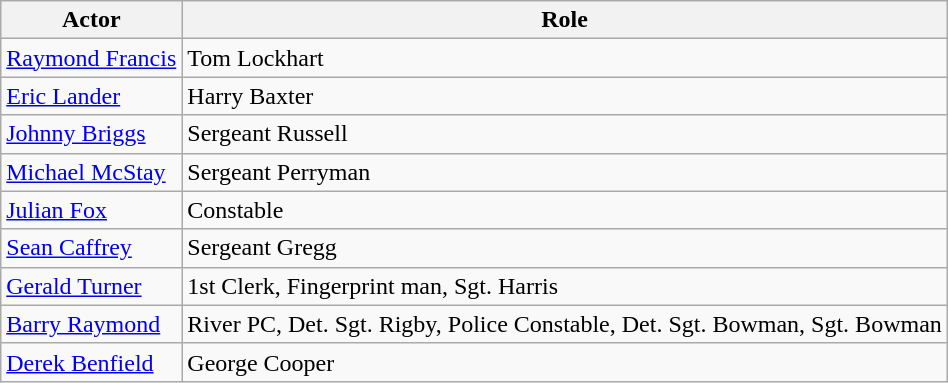<table class="wikitable">
<tr>
<th>Actor</th>
<th>Role</th>
</tr>
<tr>
<td><a href='#'>Raymond Francis</a></td>
<td>Tom Lockhart</td>
</tr>
<tr>
<td><a href='#'>Eric Lander</a></td>
<td>Harry Baxter</td>
</tr>
<tr>
<td><a href='#'>Johnny Briggs</a></td>
<td>Sergeant Russell</td>
</tr>
<tr>
<td><a href='#'>Michael McStay</a></td>
<td>Sergeant Perryman</td>
</tr>
<tr>
<td><a href='#'>Julian Fox</a></td>
<td>Constable</td>
</tr>
<tr>
<td><a href='#'>Sean Caffrey</a></td>
<td>Sergeant Gregg</td>
</tr>
<tr>
<td><a href='#'>Gerald Turner</a></td>
<td>1st Clerk, Fingerprint man, Sgt. Harris</td>
</tr>
<tr>
<td><a href='#'>Barry Raymond</a></td>
<td>River PC, Det. Sgt. Rigby, Police Constable, Det. Sgt. Bowman, Sgt. Bowman</td>
</tr>
<tr>
<td><a href='#'>Derek Benfield</a></td>
<td>George Cooper</td>
</tr>
</table>
